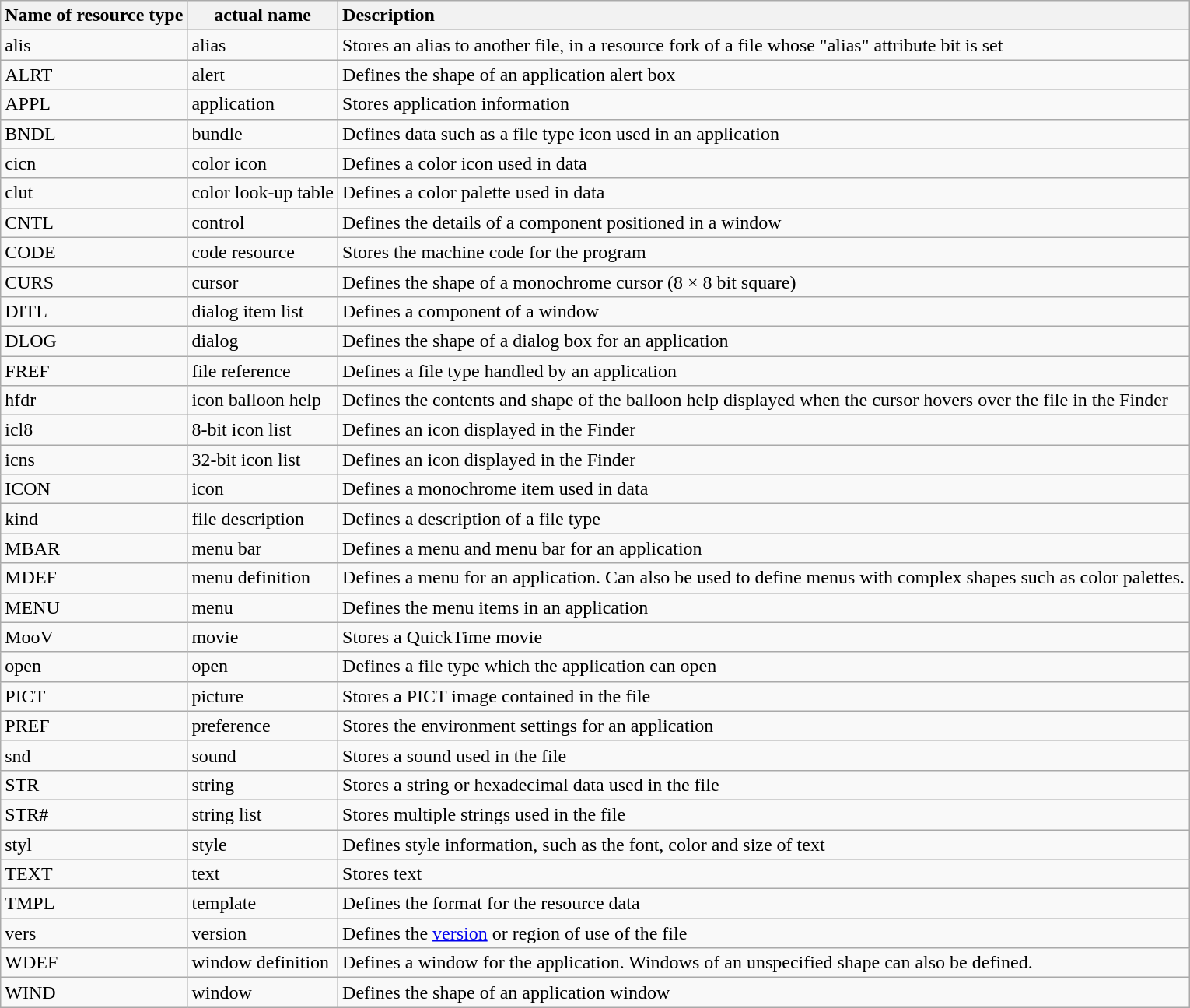<table class="wikitable">
<tr>
<th style="text-align:left">Name of resource type</th>
<th>actual name</th>
<th style="text-align:left">Description</th>
</tr>
<tr>
<td>alis</td>
<td>alias</td>
<td>Stores an alias to another file, in a resource fork of a file whose "alias" attribute bit is set</td>
</tr>
<tr>
<td>ALRT</td>
<td>alert</td>
<td>Defines the shape of an application alert box</td>
</tr>
<tr>
<td>APPL</td>
<td>application</td>
<td>Stores application information</td>
</tr>
<tr>
<td>BNDL</td>
<td>bundle</td>
<td>Defines data such as a file type icon used in an application</td>
</tr>
<tr>
<td>cicn</td>
<td>color icon</td>
<td>Defines a color icon used in data</td>
</tr>
<tr>
<td>clut</td>
<td>color look-up table</td>
<td>Defines a color palette used in data</td>
</tr>
<tr>
<td>CNTL</td>
<td>control</td>
<td>Defines the details of a component positioned in a window</td>
</tr>
<tr>
<td>CODE</td>
<td>code resource</td>
<td>Stores the machine code for the program</td>
</tr>
<tr>
<td>CURS</td>
<td>cursor</td>
<td>Defines the shape of a monochrome cursor (8 × 8 bit square)</td>
</tr>
<tr>
<td>DITL</td>
<td>dialog item list</td>
<td>Defines a component of a window</td>
</tr>
<tr>
<td>DLOG</td>
<td>dialog</td>
<td>Defines the shape of a dialog box for an application</td>
</tr>
<tr>
<td>FREF</td>
<td>file reference</td>
<td>Defines a file type handled by an application</td>
</tr>
<tr>
<td>hfdr</td>
<td>icon balloon help</td>
<td>Defines the contents and shape of the balloon help displayed when the cursor hovers over the file in the Finder</td>
</tr>
<tr>
<td>icl8</td>
<td>8-bit icon list</td>
<td>Defines an icon displayed in the Finder</td>
</tr>
<tr>
<td>icns</td>
<td>32-bit icon list</td>
<td>Defines an icon displayed in the Finder</td>
</tr>
<tr>
<td>ICON</td>
<td>icon</td>
<td>Defines a monochrome item used in data</td>
</tr>
<tr>
<td>kind</td>
<td>file description</td>
<td>Defines a description of a file type</td>
</tr>
<tr>
<td>MBAR</td>
<td>menu bar</td>
<td>Defines a menu and menu bar for an application</td>
</tr>
<tr>
<td>MDEF</td>
<td>menu definition</td>
<td>Defines a menu for an application. Can also be used to define menus with complex shapes such as color palettes.</td>
</tr>
<tr>
<td>MENU</td>
<td>menu</td>
<td>Defines the menu items in an application</td>
</tr>
<tr>
<td>MooV</td>
<td>movie</td>
<td>Stores a QuickTime movie</td>
</tr>
<tr>
<td>open</td>
<td>open</td>
<td>Defines a file type which the application can open</td>
</tr>
<tr>
<td>PICT</td>
<td>picture</td>
<td>Stores a PICT image contained in the file</td>
</tr>
<tr>
<td>PREF</td>
<td>preference</td>
<td>Stores the environment settings for an application</td>
</tr>
<tr>
<td>snd</td>
<td>sound</td>
<td>Stores a sound used in the file</td>
</tr>
<tr>
<td>STR</td>
<td>string</td>
<td>Stores a string or hexadecimal data used in the file</td>
</tr>
<tr>
<td>STR#</td>
<td>string list</td>
<td>Stores multiple strings used in the file</td>
</tr>
<tr>
<td>styl</td>
<td>style</td>
<td>Defines style information, such as the font, color and size of text</td>
</tr>
<tr>
<td>TEXT</td>
<td>text</td>
<td>Stores text</td>
</tr>
<tr>
<td>TMPL</td>
<td>template</td>
<td>Defines the format for the resource data</td>
</tr>
<tr>
<td>vers</td>
<td>version</td>
<td>Defines the <a href='#'>version</a> or region of use of the file</td>
</tr>
<tr>
<td>WDEF</td>
<td>window definition</td>
<td>Defines a window for the application. Windows of an unspecified shape can also be defined.</td>
</tr>
<tr>
<td>WIND</td>
<td>window</td>
<td>Defines the shape of an application window</td>
</tr>
</table>
